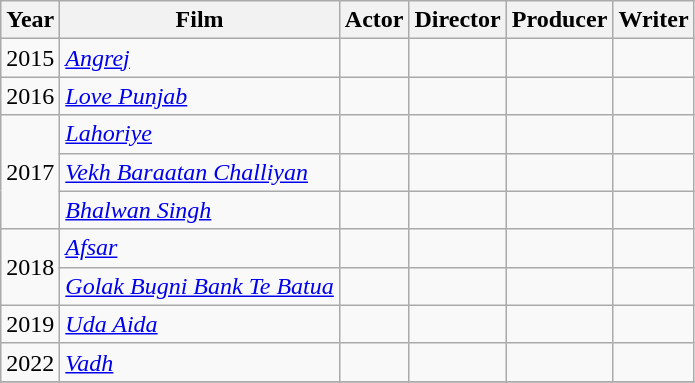<table class="wikitable">
<tr>
<th scope="col">Year</th>
<th scope="col">Film</th>
<th scope="col">Actor</th>
<th scope="col">Director</th>
<th>Producer</th>
<th>Writer</th>
</tr>
<tr>
<td>2015</td>
<td><em><a href='#'>Angrej</a></em></td>
<td></td>
<td></td>
<td></td>
<td></td>
</tr>
<tr>
<td>2016</td>
<td><em><a href='#'>Love Punjab</a></em></td>
<td></td>
<td></td>
<td></td>
<td></td>
</tr>
<tr>
<td rowspan="3">2017</td>
<td><em><a href='#'>Lahoriye</a></em></td>
<td></td>
<td></td>
<td></td>
<td></td>
</tr>
<tr>
<td><em><a href='#'>Vekh Baraatan Challiyan</a></em></td>
<td></td>
<td></td>
<td></td>
<td></td>
</tr>
<tr>
<td><em><a href='#'>Bhalwan Singh</a></em></td>
<td></td>
<td></td>
<td></td>
<td></td>
</tr>
<tr>
<td rowspan="2">2018</td>
<td><em><a href='#'>Afsar</a></em></td>
<td></td>
<td></td>
<td></td>
<td></td>
</tr>
<tr>
<td><em><a href='#'>Golak Bugni Bank Te Batua</a></em></td>
<td></td>
<td></td>
<td></td>
<td></td>
</tr>
<tr>
<td>2019</td>
<td><em><a href='#'>Uda Aida</a></em></td>
<td></td>
<td></td>
<td></td>
<td></td>
</tr>
<tr>
<td>2022</td>
<td><em><a href='#'>Vadh</a></em></td>
<td></td>
<td></td>
<td></td>
<td></td>
</tr>
<tr>
</tr>
</table>
